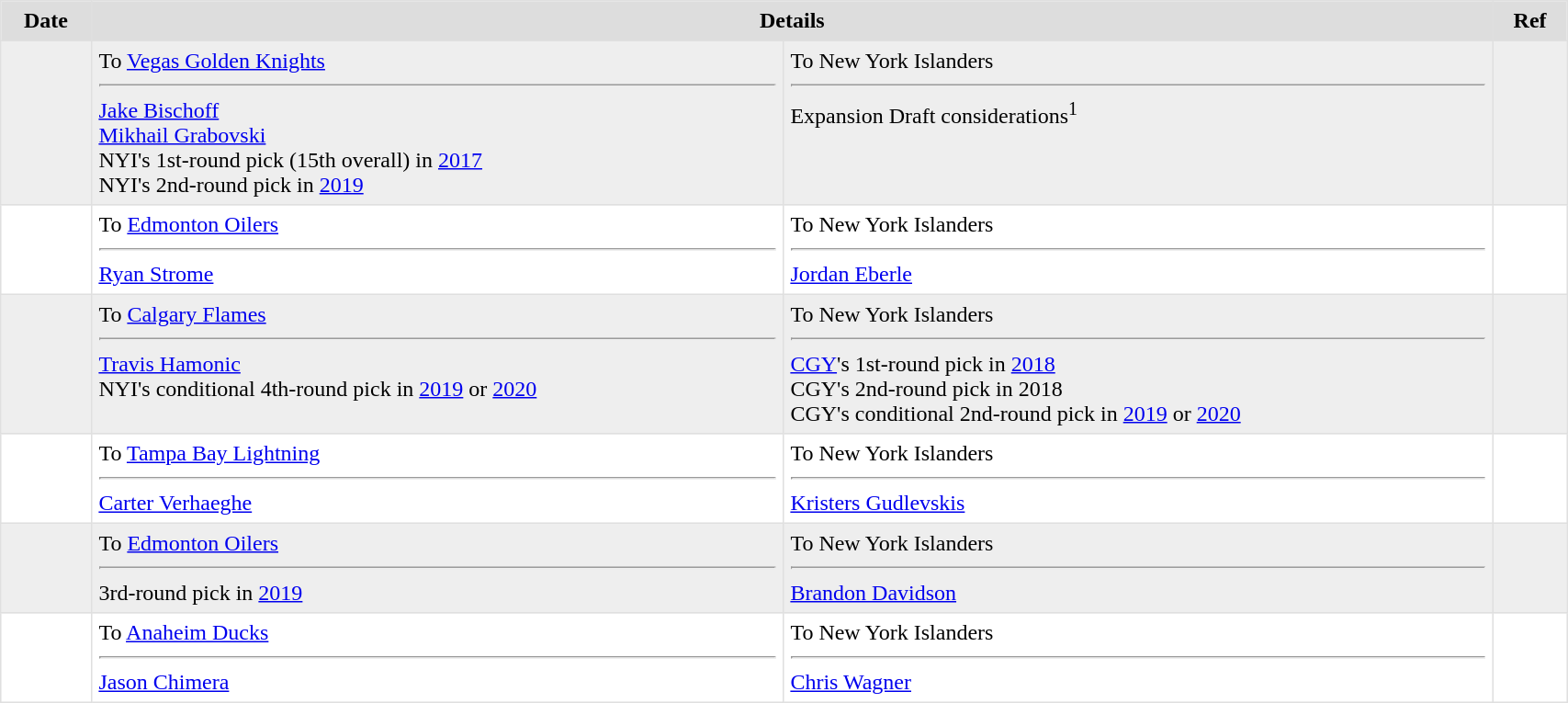<table border=1 style="border-collapse:collapse" bordercolor="#DFDFDF" cellpadding="5" width=90%>
<tr style="background:#ddd; text-align:center;">
<th>Date</th>
<th colspan="2">Details</th>
<th>Ref</th>
</tr>
<tr style="background:#eee;">
<td></td>
<td valign="top">To <a href='#'>Vegas Golden Knights</a><hr><a href='#'>Jake Bischoff</a><br><a href='#'>Mikhail Grabovski</a><br>NYI's 1st-round pick (15th overall) in <a href='#'>2017</a><br>NYI's 2nd-round pick in <a href='#'>2019</a></td>
<td valign="top">To New York Islanders<hr>Expansion Draft considerations<sup>1</sup></td>
<td></td>
</tr>
<tr>
<td></td>
<td valign="top">To <a href='#'>Edmonton Oilers</a><hr><a href='#'>Ryan Strome</a></td>
<td valign="top">To New York Islanders<hr><a href='#'>Jordan Eberle</a></td>
<td></td>
</tr>
<tr style="background:#eee;">
<td></td>
<td valign="top">To <a href='#'>Calgary Flames</a><hr><a href='#'>Travis Hamonic</a><br>NYI's conditional 4th-round pick in <a href='#'>2019</a> or <a href='#'>2020</a></td>
<td valign="top">To New York Islanders<hr><a href='#'>CGY</a>'s 1st-round pick in <a href='#'>2018</a><br>CGY's 2nd-round pick in 2018<br>CGY's conditional 2nd-round pick in <a href='#'>2019</a> or <a href='#'>2020</a></td>
<td></td>
</tr>
<tr>
<td></td>
<td valign="top">To <a href='#'>Tampa Bay Lightning</a><hr><a href='#'>Carter Verhaeghe</a></td>
<td valign="top">To New York Islanders<hr><a href='#'>Kristers Gudlevskis</a></td>
<td></td>
</tr>
<tr style="background:#eee;">
<td></td>
<td valign="top">To <a href='#'>Edmonton Oilers</a><hr>3rd-round pick in <a href='#'>2019</a></td>
<td valign="top">To New York Islanders<hr><a href='#'>Brandon Davidson</a></td>
<td></td>
</tr>
<tr>
<td></td>
<td valign="top">To <a href='#'>Anaheim Ducks</a><hr><a href='#'>Jason Chimera</a></td>
<td valign="top">To New York Islanders<hr><a href='#'>Chris Wagner</a></td>
<td></td>
</tr>
</table>
